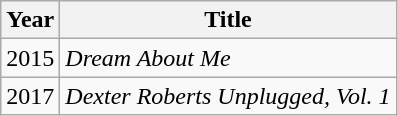<table class="wikitable">
<tr>
<th>Year</th>
<th>Title</th>
</tr>
<tr>
<td>2015</td>
<td><em>Dream About Me</em></td>
</tr>
<tr>
<td>2017</td>
<td><em>Dexter Roberts Unplugged, Vol. 1</em></td>
</tr>
</table>
